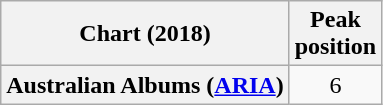<table class="wikitable plainrowheaders" style="text-align:center">
<tr>
<th scope="col">Chart (2018)</th>
<th scope="col">Peak<br> position</th>
</tr>
<tr>
<th scope="row">Australian Albums (<a href='#'>ARIA</a>)</th>
<td>6</td>
</tr>
</table>
